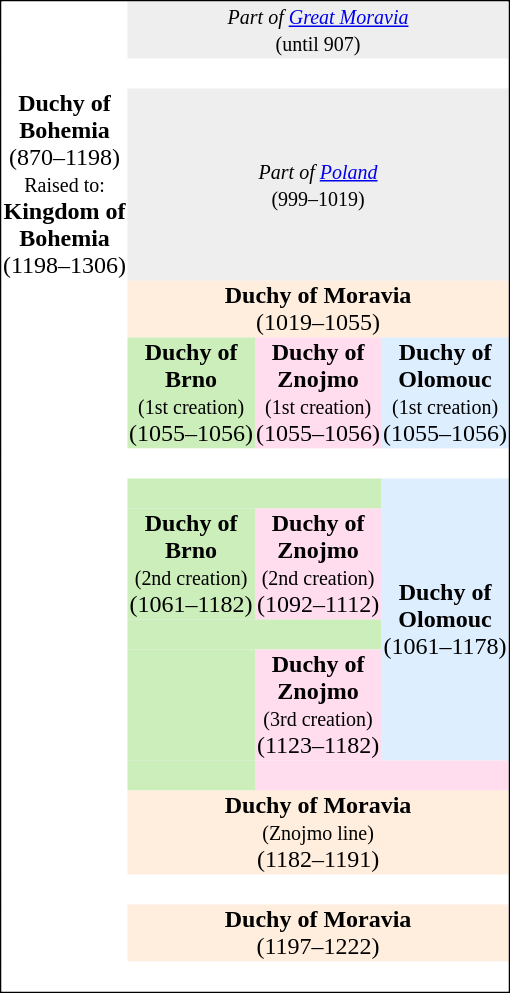<table align="center" style="border-spacing: 0px; border: 1px solid black; text-align: center;">
<tr>
<td colspan=1 style="background: #fff;">      </td>
<td colspan=3 style="background: #eee;"><small><em>Part of <a href='#'>Great Moravia</a></em><br>(until 907)</small></td>
</tr>
<tr>
<td colspan=4 style="background: #fff;">      </td>
</tr>
<tr>
<td colspan=1 style="background: #fff;"><strong>Duchy of<br>Bohemia</strong><br>(870–1198)<br><small>Raised to:</small><br><strong>Kingdom of<br>Bohemia</strong><br>(1198–1306)</td>
<td colspan=3 style="background: #eee;"><small><em>Part of <a href='#'>Poland</a></em><br>(999–1019)</small></td>
</tr>
<tr>
<td colspan=1 rowspan="2" style="background: #fff;">      </td>
<td colspan=3 style="background: #fed;"><strong>Duchy of Moravia</strong><br>(1019–1055)</td>
</tr>
<tr>
<td colspan=1 style="background: #ceb;"><strong>Duchy of<br>Brno</strong><br><small>(1st creation)</small><br>(1055–1056)</td>
<td colspan=1 style="background: #fde;"><strong>Duchy of<br>Znojmo</strong><br><small>(1st creation)</small><br>(1055–1056)</td>
<td colspan=1 style="background: #def;"><strong>Duchy of<br>Olomouc</strong><br><small>(1st creation)</small><br>(1055–1056)</td>
</tr>
<tr>
<td colspan=4 style="background: #fff;">      </td>
</tr>
<tr>
<td colspan=1 rowspan="6" style="background: #fff;">      </td>
<td colspan=2 style="background: #ceb;">      </td>
<td colspan=1 rowspan="4" style="background: #def;"><strong>Duchy of<br>Olomouc</strong><br>(1061–1178)</td>
</tr>
<tr>
<td colspan=1 style="background: #ceb;"><strong>Duchy of<br>Brno</strong><br><small>(2nd creation)</small><br>(1061–1182)</td>
<td colspan=1 style="background: #fde;"><strong>Duchy of<br>Znojmo</strong><br><small>(2nd creation)</small><br>(1092–1112)</td>
</tr>
<tr>
<td colspan=2 style="background: #ceb;">      </td>
</tr>
<tr>
<td colspan=1 style="background: #ceb;">      </td>
<td colspan=1 style="background: #fde;"><strong>Duchy of<br>Znojmo</strong><br><small>(3rd creation)</small><br>(1123–1182)</td>
</tr>
<tr>
<td colspan=1 style="background: #ceb;">      </td>
<td colspan=2 style="background: #fde;">      </td>
</tr>
<tr>
<td colspan=3 style="background: #fed;"><strong>Duchy of Moravia</strong><br><small>(Znojmo line)</small><br>(1182–1191)</td>
</tr>
<tr>
<td colspan=4 style="background: #fff;">      </td>
</tr>
<tr>
<td colspan=1 style="background: #fff;">      </td>
<td colspan=3 style="background: #fed;"><strong>Duchy of Moravia</strong><br>(1197–1222)</td>
</tr>
<tr>
<td colspan=4 style="background: #fff;">      </td>
</tr>
</table>
